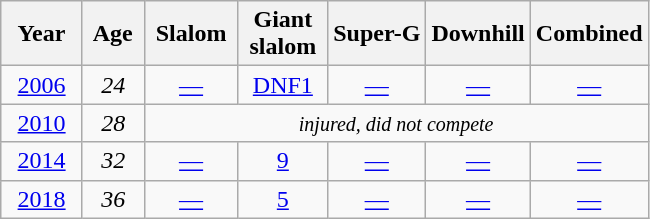<table class=wikitable style="text-align:center">
<tr>
<th>  Year  </th>
<th> Age </th>
<th> Slalom </th>
<th> Giant <br> slalom </th>
<th>Super-G</th>
<th>Downhill</th>
<th>Combined</th>
</tr>
<tr>
<td><a href='#'>2006</a></td>
<td><em>24</em></td>
<td><a href='#'>—</a></td>
<td><a href='#'>DNF1</a></td>
<td><a href='#'>—</a></td>
<td><a href='#'>—</a></td>
<td><a href='#'>—</a></td>
</tr>
<tr>
<td><a href='#'>2010</a></td>
<td><em>28</em></td>
<td colspan=5><small><em>injured, did not compete</em></small></td>
</tr>
<tr>
<td><a href='#'>2014</a></td>
<td><em>32</em></td>
<td><a href='#'>—</a></td>
<td><a href='#'>9</a></td>
<td><a href='#'>—</a></td>
<td><a href='#'>—</a></td>
<td><a href='#'>—</a></td>
</tr>
<tr>
<td><a href='#'>2018</a></td>
<td><em>36</em></td>
<td><a href='#'>—</a></td>
<td><a href='#'>5</a></td>
<td><a href='#'>—</a></td>
<td><a href='#'>—</a></td>
<td><a href='#'>—</a></td>
</tr>
</table>
